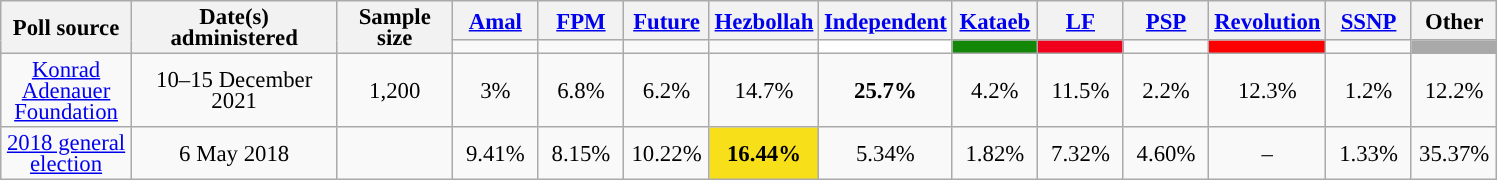<table class="wikitable" style="text-align:center;font-size:95%;line-height:14px;">
<tr>
<th rowspan="2" style="width:80px;">Poll source</th>
<th rowspan="2" style="width:130px;">Date(s) administered</th>
<th rowspan="2" style="width:70px;">Sample size</th>
<th style="width:50px;"><a href='#'>Amal</a></th>
<th style="width:50px;"><a href='#'>FPM</a></th>
<th style="width:50px;"><a href='#'>Future</a></th>
<th style="width:50px;"><a href='#'>Hezbollah</a></th>
<th style="width:50px;"><a href='#'>Independent</a></th>
<th style="width:50px;"><a href='#'>Kataeb</a></th>
<th style="width:50px;"><a href='#'>LF</a></th>
<th style="width:50px;"><a href='#'>PSP</a></th>
<th style="width:50px;"><a href='#'>Revolution</a></th>
<th style="width:50px;"><a href='#'>SSNP</a></th>
<th style="width:50px;">Other</th>
</tr>
<tr>
<td></td>
<td></td>
<td></td>
<td></td>
<td bgcolor="white"></td>
<td bgcolor="138808"></td>
<td bgcolor="F0001C"></td>
<td></td>
<td bgcolor="red"></td>
<td></td>
<td bgcolor="darkgray"></td>
</tr>
<tr>
<td><a href='#'>Konrad Adenauer Foundation</a></td>
<td>10–15 December 2021</td>
<td>1,200</td>
<td>3%</td>
<td>6.8%</td>
<td>6.2%</td>
<td>14.7%</td>
<td><strong>25.7%</strong></td>
<td>4.2%</td>
<td>11.5%</td>
<td>2.2%</td>
<td>12.3%</td>
<td>1.2%</td>
<td>12.2%</td>
</tr>
<tr>
<td><a href='#'>2018 general election</a></td>
<td>6 May 2018</td>
<td></td>
<td>9.41%</td>
<td>8.15%</td>
<td>10.22%</td>
<td bgcolor="#F7DF19"><strong>16.44%</strong></td>
<td>5.34%</td>
<td>1.82%</td>
<td>7.32%</td>
<td>4.60%</td>
<td>–</td>
<td>1.33%</td>
<td>35.37%</td>
</tr>
</table>
